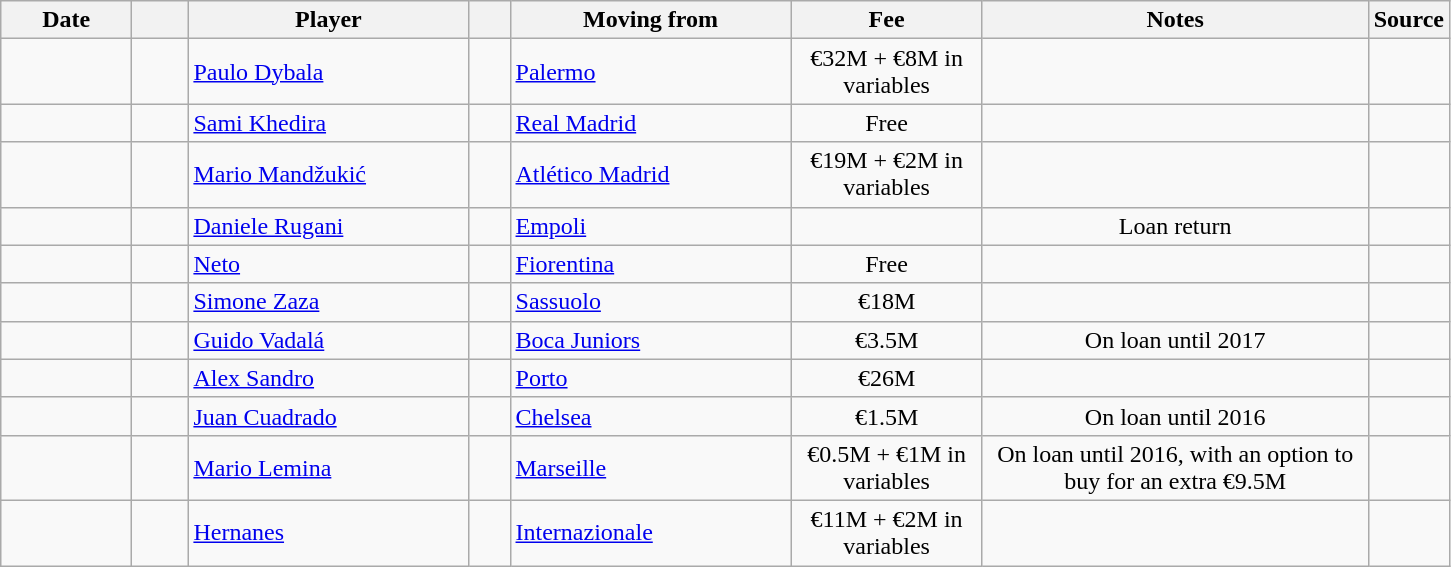<table class="wikitable sortable">
<tr>
<th style="width:80px;">Date</th>
<th style="width:30px;"></th>
<th style="width:180px;">Player</th>
<th style="width:20px;"></th>
<th style="width:180px;">Moving from</th>
<th style="width:120px;" class="unsortable">Fee</th>
<th style="width:250px;" class="unsortable">Notes</th>
<th style="width:20px;">Source</th>
</tr>
<tr>
<td></td>
<td align=center></td>
<td> <a href='#'>Paulo Dybala</a></td>
<td align=center></td>
<td> <a href='#'>Palermo</a></td>
<td align=center>€32M + €8M in variables</td>
<td align=center></td>
<td><small> </small></td>
</tr>
<tr>
<td></td>
<td align=center></td>
<td> <a href='#'>Sami Khedira</a></td>
<td align=center></td>
<td> <a href='#'>Real Madrid</a></td>
<td align=center>Free</td>
<td align=center></td>
<td><small></small></td>
</tr>
<tr>
<td></td>
<td align=center></td>
<td> <a href='#'>Mario Mandžukić</a></td>
<td align=center></td>
<td> <a href='#'>Atlético Madrid</a></td>
<td align=center>€19M + €2M in variables</td>
<td align=center></td>
<td><small></small></td>
</tr>
<tr>
<td></td>
<td align=center></td>
<td> <a href='#'>Daniele Rugani</a></td>
<td align=center></td>
<td> <a href='#'>Empoli</a></td>
<td align=center></td>
<td align=center>Loan return</td>
<td><small></small></td>
</tr>
<tr>
<td></td>
<td align=center></td>
<td> <a href='#'>Neto</a></td>
<td align=center></td>
<td> <a href='#'>Fiorentina</a></td>
<td align=center>Free</td>
<td align=center></td>
<td><small></small></td>
</tr>
<tr>
<td></td>
<td align=center></td>
<td> <a href='#'>Simone Zaza</a></td>
<td align=center></td>
<td> <a href='#'>Sassuolo</a></td>
<td align=center>€18M</td>
<td align=center></td>
<td><small></small></td>
</tr>
<tr>
<td></td>
<td align=center></td>
<td> <a href='#'>Guido Vadalá</a></td>
<td align=center></td>
<td> <a href='#'>Boca Juniors</a></td>
<td align=center>€3.5M</td>
<td align=center>On loan until 2017</td>
<td><small></small></td>
</tr>
<tr>
<td></td>
<td align=center></td>
<td> <a href='#'>Alex Sandro</a></td>
<td align=center></td>
<td> <a href='#'>Porto</a></td>
<td align=center>€26M</td>
<td align=center></td>
<td><small> </small></td>
</tr>
<tr>
<td></td>
<td align=center></td>
<td> <a href='#'>Juan Cuadrado</a></td>
<td align=center></td>
<td> <a href='#'>Chelsea</a></td>
<td align=center>€1.5M</td>
<td align=center>On loan until 2016</td>
<td><small></small></td>
</tr>
<tr>
<td></td>
<td align=center></td>
<td> <a href='#'>Mario Lemina</a></td>
<td align=center></td>
<td> <a href='#'>Marseille</a></td>
<td align=center>€0.5M + €1M in variables</td>
<td align=center>On loan until 2016, with an option to buy for an extra €9.5M</td>
<td><small></small></td>
</tr>
<tr>
<td></td>
<td align=center></td>
<td> <a href='#'>Hernanes</a></td>
<td align=center></td>
<td> <a href='#'>Internazionale</a></td>
<td align=center>€11M + €2M in variables</td>
<td align=center></td>
<td><small></small></td>
</tr>
</table>
